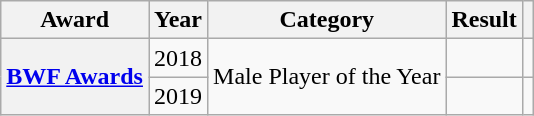<table class="wikitable plainrowheaders sortable">
<tr>
<th scope="col">Award</th>
<th scope="col">Year</th>
<th scope="col">Category</th>
<th scope="col">Result</th>
<th scope="col" class="unsortable"></th>
</tr>
<tr>
<th scope="row" rowspan="2"><a href='#'>BWF Awards</a></th>
<td align="center">2018</td>
<td rowspan="2">Male Player of the Year</td>
<td></td>
<td align="center"></td>
</tr>
<tr>
<td align="center">2019</td>
<td></td>
<td align="center"></td>
</tr>
</table>
